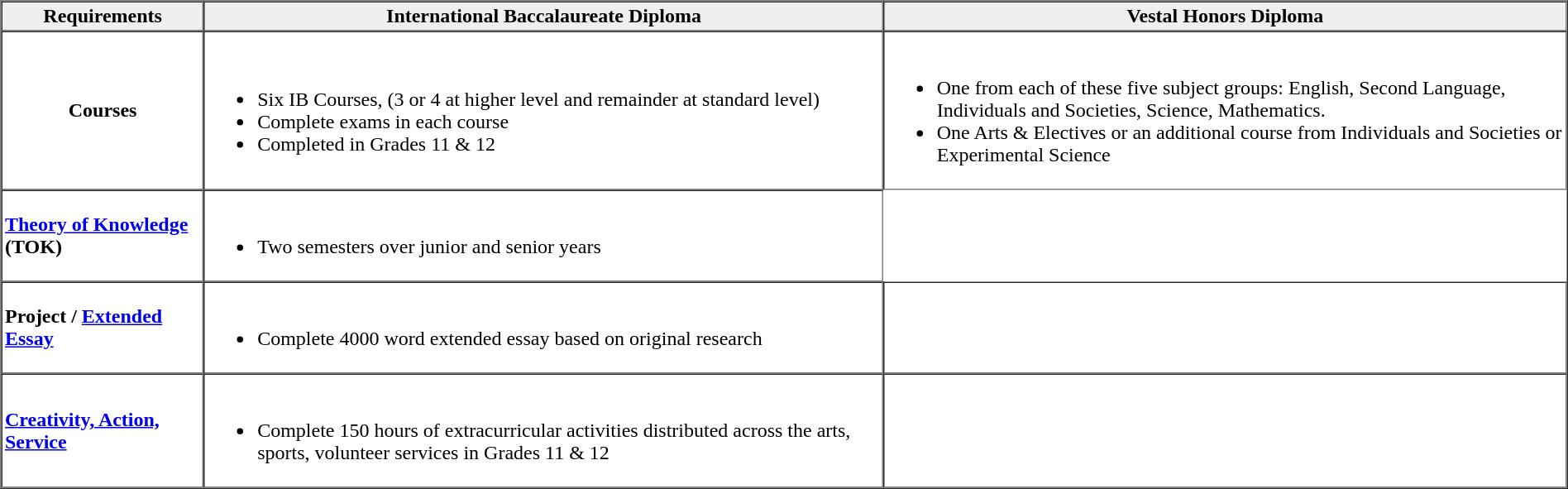<table border=1 cellspacing=0 cellpadding=2>
<tr>
<th style="background:#efefef;">Requirements</th>
<th style="background:#efefef;">International Baccalaureate Diploma</th>
<th style="background:#efefef;">Vestal Honors Diploma</th>
</tr>
<tr>
<td align="center"><strong>Courses</strong></td>
<td><br><ul><li>Six IB Courses, (3 or 4 at higher level and remainder at standard level)</li><li>Complete exams in each course</li><li>Completed in Grades 11 & 12</li></ul></td>
<td><br><ul><li>One from each of these five subject groups:  English, Second Language, Individuals and Societies, Science, Mathematics.</li><li>One Arts & Electives or an additional course from Individuals and Societies or Experimental Science</li></ul></td>
</tr>
<tr>
<td><strong><a href='#'>Theory of Knowledge</a> (TOK)</strong></td>
<td><br><ul><li>Two semesters over junior and senior years</li></ul></td>
</tr>
<tr>
<td><strong>Project / <a href='#'>Extended Essay</a></strong></td>
<td><br><ul><li>Complete 4000 word extended essay based on original research</li></ul></td>
<td></td>
</tr>
<tr>
<td><strong><a href='#'>Creativity, Action, Service</a></strong></td>
<td><br><ul><li>Complete 150 hours of extracurricular activities distributed across the arts, sports, volunteer services in Grades 11 & 12</li></ul></td>
<td></td>
</tr>
</table>
